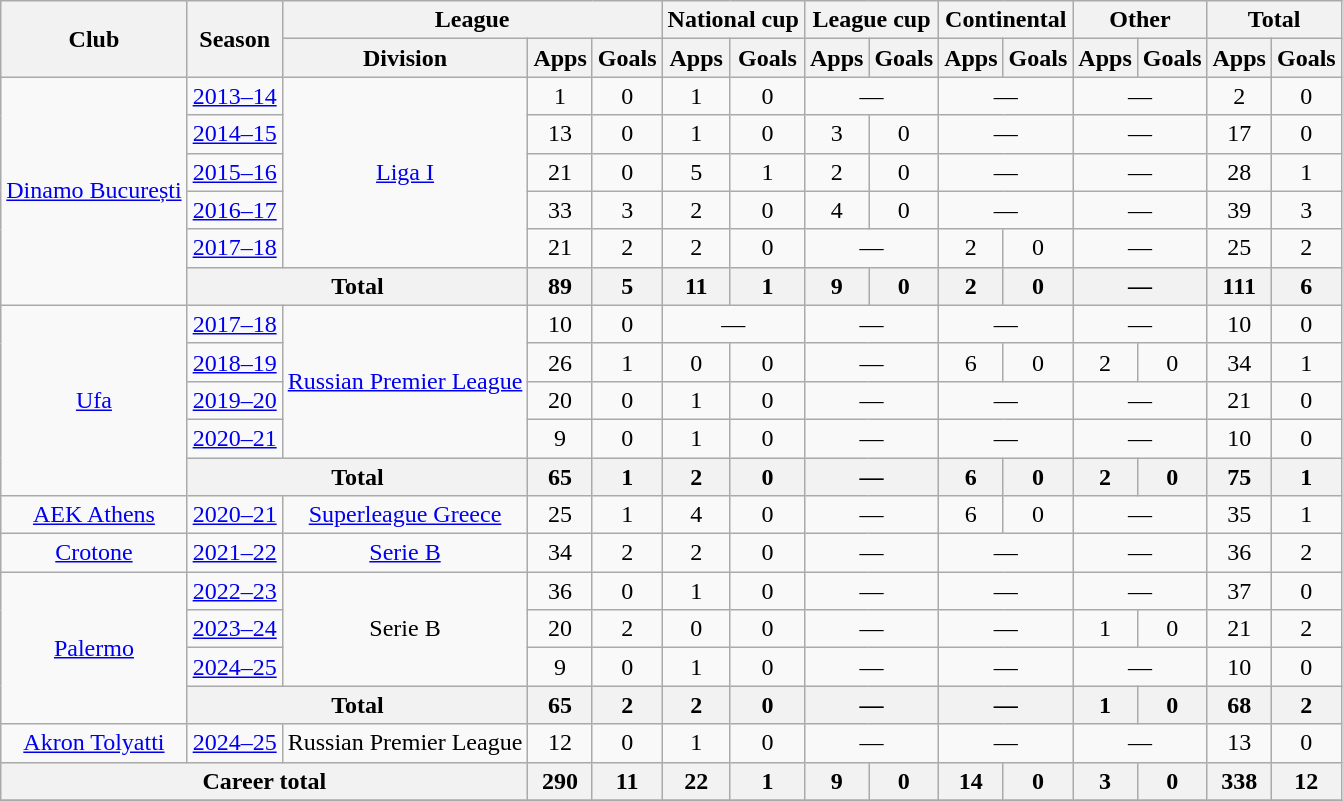<table class="wikitable" style="text-align: center;">
<tr>
<th rowspan="2">Club</th>
<th rowspan="2">Season</th>
<th colspan="3">League</th>
<th colspan="2">National cup</th>
<th colspan="2">League cup</th>
<th colspan="2">Continental</th>
<th colspan="2">Other</th>
<th colspan="2">Total</th>
</tr>
<tr>
<th>Division</th>
<th>Apps</th>
<th>Goals</th>
<th>Apps</th>
<th>Goals</th>
<th>Apps</th>
<th>Goals</th>
<th>Apps</th>
<th>Goals</th>
<th>Apps</th>
<th>Goals</th>
<th>Apps</th>
<th>Goals</th>
</tr>
<tr>
<td rowspan="6"><a href='#'>Dinamo București</a></td>
<td><a href='#'>2013–14</a></td>
<td rowspan="5"><a href='#'>Liga I</a></td>
<td>1</td>
<td>0</td>
<td>1</td>
<td>0</td>
<td colspan="2">—</td>
<td colspan="2">—</td>
<td colspan="2">—</td>
<td>2</td>
<td>0</td>
</tr>
<tr>
<td><a href='#'>2014–15</a></td>
<td>13</td>
<td>0</td>
<td>1</td>
<td>0</td>
<td>3</td>
<td>0</td>
<td colspan="2">—</td>
<td colspan="2">—</td>
<td>17</td>
<td>0</td>
</tr>
<tr>
<td><a href='#'>2015–16</a></td>
<td>21</td>
<td>0</td>
<td>5</td>
<td>1</td>
<td>2</td>
<td>0</td>
<td colspan="2">—</td>
<td colspan="2">—</td>
<td>28</td>
<td>1</td>
</tr>
<tr>
<td><a href='#'>2016–17</a></td>
<td>33</td>
<td>3</td>
<td>2</td>
<td>0</td>
<td>4</td>
<td>0</td>
<td colspan="2">—</td>
<td colspan="2">—</td>
<td>39</td>
<td>3</td>
</tr>
<tr>
<td><a href='#'>2017–18</a></td>
<td>21</td>
<td>2</td>
<td>2</td>
<td>0</td>
<td colspan="2">—</td>
<td>2</td>
<td>0</td>
<td colspan="2">—</td>
<td>25</td>
<td>2</td>
</tr>
<tr>
<th colspan=2>Total</th>
<th>89</th>
<th>5</th>
<th>11</th>
<th>1</th>
<th>9</th>
<th>0</th>
<th>2</th>
<th>0</th>
<th colspan="2">—</th>
<th>111</th>
<th>6</th>
</tr>
<tr>
<td rowspan="5"><a href='#'>Ufa</a></td>
<td><a href='#'>2017–18</a></td>
<td rowspan="4"><a href='#'>Russian Premier League</a></td>
<td>10</td>
<td>0</td>
<td colspan="2">—</td>
<td colspan="2">—</td>
<td colspan="2">—</td>
<td colspan="2">—</td>
<td>10</td>
<td>0</td>
</tr>
<tr>
<td><a href='#'>2018–19</a></td>
<td>26</td>
<td>1</td>
<td>0</td>
<td>0</td>
<td colspan="2">—</td>
<td>6</td>
<td>0</td>
<td>2</td>
<td>0</td>
<td>34</td>
<td>1</td>
</tr>
<tr>
<td><a href='#'>2019–20</a></td>
<td>20</td>
<td>0</td>
<td>1</td>
<td>0</td>
<td colspan="2">—</td>
<td colspan="2">—</td>
<td colspan="2">—</td>
<td>21</td>
<td>0</td>
</tr>
<tr>
<td><a href='#'>2020–21</a></td>
<td>9</td>
<td>0</td>
<td>1</td>
<td>0</td>
<td colspan="2">—</td>
<td colspan="2">—</td>
<td colspan="2">—</td>
<td>10</td>
<td>0</td>
</tr>
<tr>
<th colspan="2">Total</th>
<th>65</th>
<th>1</th>
<th>2</th>
<th>0</th>
<th colspan="2">—</th>
<th>6</th>
<th>0</th>
<th>2</th>
<th>0</th>
<th>75</th>
<th>1</th>
</tr>
<tr>
<td><a href='#'>AEK Athens</a></td>
<td><a href='#'>2020–21</a></td>
<td><a href='#'>Superleague Greece</a></td>
<td>25</td>
<td>1</td>
<td>4</td>
<td>0</td>
<td colspan="2">—</td>
<td>6</td>
<td>0</td>
<td colspan="2">—</td>
<td>35</td>
<td>1</td>
</tr>
<tr>
<td><a href='#'>Crotone</a></td>
<td><a href='#'>2021–22</a></td>
<td><a href='#'>Serie B</a></td>
<td>34</td>
<td>2</td>
<td>2</td>
<td>0</td>
<td colspan="2">—</td>
<td colspan="2">—</td>
<td colspan="2">—</td>
<td>36</td>
<td>2</td>
</tr>
<tr>
<td rowspan="4"><a href='#'>Palermo</a></td>
<td><a href='#'>2022–23</a></td>
<td rowspan="3">Serie B</td>
<td>36</td>
<td>0</td>
<td>1</td>
<td>0</td>
<td colspan="2">—</td>
<td colspan="2">—</td>
<td colspan="2">—</td>
<td>37</td>
<td>0</td>
</tr>
<tr>
<td><a href='#'>2023–24</a></td>
<td>20</td>
<td>2</td>
<td>0</td>
<td>0</td>
<td colspan="2">—</td>
<td colspan="2">—</td>
<td>1</td>
<td>0</td>
<td>21</td>
<td>2</td>
</tr>
<tr>
<td><a href='#'>2024–25</a></td>
<td>9</td>
<td>0</td>
<td>1</td>
<td>0</td>
<td colspan="2">—</td>
<td colspan="2">—</td>
<td colspan="2">—</td>
<td>10</td>
<td>0</td>
</tr>
<tr>
<th colspan="2">Total</th>
<th>65</th>
<th>2</th>
<th>2</th>
<th>0</th>
<th colspan="2">—</th>
<th colspan="2">—</th>
<th>1</th>
<th>0</th>
<th>68</th>
<th>2</th>
</tr>
<tr>
<td><a href='#'>Akron Tolyatti</a></td>
<td><a href='#'>2024–25</a></td>
<td>Russian Premier League</td>
<td>12</td>
<td>0</td>
<td>1</td>
<td>0</td>
<td colspan="2">—</td>
<td colspan="2">—</td>
<td colspan="2">—</td>
<td>13</td>
<td>0</td>
</tr>
<tr>
<th colspan="3">Career total</th>
<th>290</th>
<th>11</th>
<th>22</th>
<th>1</th>
<th>9</th>
<th>0</th>
<th>14</th>
<th>0</th>
<th>3</th>
<th>0</th>
<th>338</th>
<th>12</th>
</tr>
<tr>
</tr>
</table>
